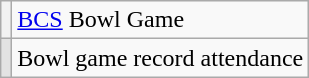<table class="wikitable">
<tr>
<th scope="row"></th>
<td><a href='#'>BCS</a> Bowl Game</td>
</tr>
<tr>
<td style="text-align:center; background:#e3e3e3;"></td>
<td>Bowl game record attendance</td>
</tr>
</table>
